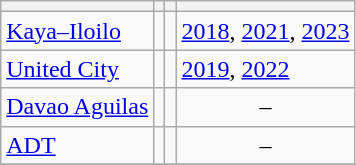<table class="wikitable sortable">
<tr>
<th style="text-align:left"></th>
<th style="text-align:left"></th>
<th style="text-align:left"></th>
<th style="text-align:left"></th>
</tr>
<tr>
<td><a href='#'>Kaya–Iloilo</a></td>
<td></td>
<td></td>
<td><a href='#'>2018</a>, <a href='#'>2021</a>, <a href='#'>2023</a></td>
</tr>
<tr>
<td><a href='#'>United City</a></td>
<td></td>
<td></td>
<td><a href='#'>2019</a>, <a href='#'>2022</a></td>
</tr>
<tr>
<td><a href='#'>Davao Aguilas</a></td>
<td></td>
<td></td>
<td align=center>–</td>
</tr>
<tr>
<td><a href='#'>ADT</a></td>
<td></td>
<td></td>
<td align=center>–</td>
</tr>
<tr>
</tr>
</table>
